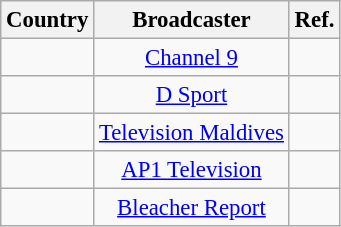<table class="wikitable sortable" style="font-size:95%; text-align:center;">
<tr>
<th>Country</th>
<th>Broadcaster</th>
<th>Ref.</th>
</tr>
<tr>
<td align="left"></td>
<td><a href='#'>Channel 9</a></td>
<td></td>
</tr>
<tr>
<td align="left"></td>
<td><a href='#'>D Sport</a></td>
<td></td>
</tr>
<tr>
<td align="left"></td>
<td><a href='#'>Television Maldives</a></td>
<td></td>
</tr>
<tr>
<td align="left"></td>
<td><a href='#'>AP1 Television</a></td>
<td></td>
</tr>
<tr>
<td></td>
<td><a href='#'>Bleacher Report</a></td>
<td></td>
</tr>
</table>
